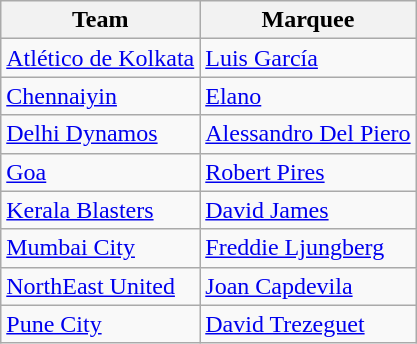<table class="wikitable sortable" style="text-align: left;">
<tr>
<th>Team</th>
<th>Marquee</th>
</tr>
<tr>
<td><a href='#'>Atlético de Kolkata</a></td>
<td> <a href='#'>Luis García</a></td>
</tr>
<tr>
<td><a href='#'>Chennaiyin</a></td>
<td> <a href='#'>Elano</a></td>
</tr>
<tr>
<td><a href='#'>Delhi Dynamos</a></td>
<td> <a href='#'>Alessandro Del Piero</a></td>
</tr>
<tr>
<td><a href='#'>Goa</a></td>
<td> <a href='#'>Robert Pires</a></td>
</tr>
<tr>
<td><a href='#'>Kerala Blasters</a></td>
<td> <a href='#'>David James</a></td>
</tr>
<tr>
<td><a href='#'>Mumbai City</a></td>
<td> <a href='#'>Freddie Ljungberg</a></td>
</tr>
<tr>
<td><a href='#'>NorthEast United</a></td>
<td> <a href='#'>Joan Capdevila</a></td>
</tr>
<tr>
<td><a href='#'>Pune City</a></td>
<td> <a href='#'>David Trezeguet</a></td>
</tr>
</table>
